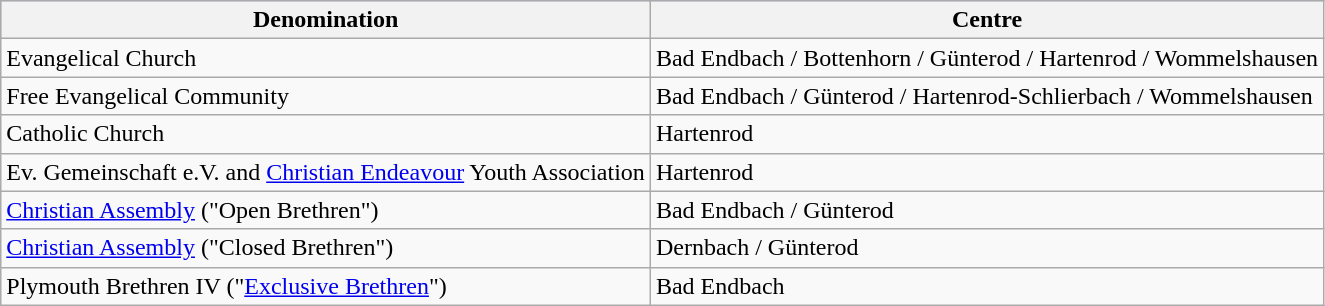<table class="wikitable" border=1>
<tr ---- bgcolor="#ACCEED">
<th>Denomination</th>
<th>Centre</th>
</tr>
<tr>
<td>Evangelical Church</td>
<td>Bad Endbach / Bottenhorn / Günterod / Hartenrod / Wommelshausen</td>
</tr>
<tr>
<td>Free Evangelical Community</td>
<td>Bad Endbach / Günterod / Hartenrod-Schlierbach / Wommelshausen</td>
</tr>
<tr>
<td>Catholic Church</td>
<td>Hartenrod</td>
</tr>
<tr>
<td>Ev. Gemeinschaft e.V. and <a href='#'>Christian Endeavour</a> Youth Association</td>
<td>Hartenrod</td>
</tr>
<tr>
<td><a href='#'>Christian Assembly</a> ("Open Brethren")</td>
<td>Bad Endbach / Günterod</td>
</tr>
<tr>
<td><a href='#'>Christian Assembly</a> ("Closed Brethren")</td>
<td>Dernbach / Günterod</td>
</tr>
<tr>
<td>Plymouth Brethren IV ("<a href='#'>Exclusive Brethren</a>")</td>
<td>Bad Endbach</td>
</tr>
</table>
